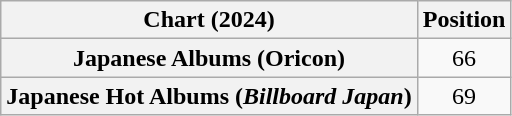<table class="wikitable sortable plainrowheaders" style="text-align:center">
<tr>
<th scope="col">Chart (2024)</th>
<th scope="col">Position</th>
</tr>
<tr>
<th scope="row">Japanese Albums (Oricon)</th>
<td>66</td>
</tr>
<tr>
<th scope="row">Japanese Hot Albums (<em>Billboard Japan</em>)</th>
<td>69</td>
</tr>
</table>
